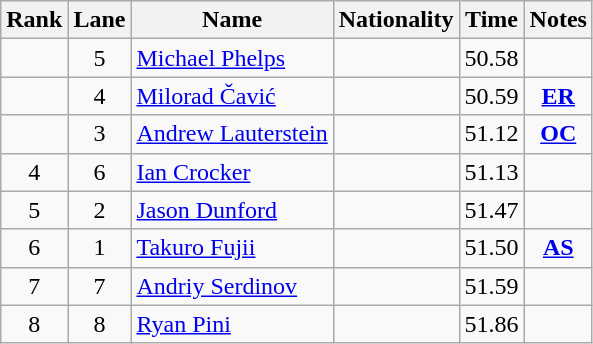<table class="wikitable sortable" style="text-align:center">
<tr>
<th>Rank</th>
<th>Lane</th>
<th>Name</th>
<th>Nationality</th>
<th>Time</th>
<th>Notes</th>
</tr>
<tr>
<td></td>
<td>5</td>
<td align="left"><a href='#'>Michael Phelps</a></td>
<td align="left"></td>
<td>50.58</td>
<td></td>
</tr>
<tr>
<td></td>
<td>4</td>
<td align="left"><a href='#'>Milorad Čavić</a></td>
<td align="left"></td>
<td>50.59</td>
<td><strong><a href='#'>ER</a></strong></td>
</tr>
<tr>
<td></td>
<td>3</td>
<td align="left"><a href='#'>Andrew Lauterstein</a></td>
<td align="left"></td>
<td>51.12</td>
<td><strong><a href='#'>OC</a></strong></td>
</tr>
<tr>
<td>4</td>
<td>6</td>
<td align="left"><a href='#'>Ian Crocker</a></td>
<td align="left"></td>
<td>51.13</td>
<td></td>
</tr>
<tr>
<td>5</td>
<td>2</td>
<td align="left"><a href='#'>Jason Dunford</a></td>
<td align="left"></td>
<td>51.47</td>
<td></td>
</tr>
<tr>
<td>6</td>
<td>1</td>
<td align="left"><a href='#'>Takuro Fujii</a></td>
<td align="left"></td>
<td>51.50</td>
<td><strong><a href='#'>AS</a></strong></td>
</tr>
<tr>
<td>7</td>
<td>7</td>
<td align="left"><a href='#'>Andriy Serdinov</a></td>
<td align="left"></td>
<td>51.59</td>
<td></td>
</tr>
<tr>
<td>8</td>
<td>8</td>
<td align="left"><a href='#'>Ryan Pini</a></td>
<td align="left"></td>
<td>51.86</td>
<td></td>
</tr>
</table>
